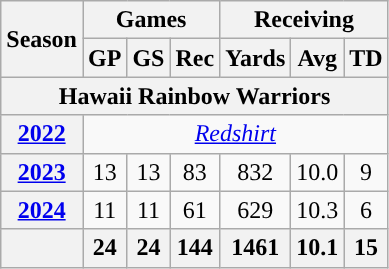<table class="wikitable" style="text-align:center;">
<tr>
<th rowspan="2">Season</th>
<th colspan="3">Games</th>
<th colspan="5">Receiving</th>
</tr>
<tr>
<th>GP</th>
<th>GS</th>
<th>Rec</th>
<th>Yards</th>
<th>Avg</th>
<th>TD</th>
</tr>
<tr>
<th colspan="8">Hawaii Rainbow Warriors</th>
</tr>
<tr>
<th><a href='#'>2022</a></th>
<td colspan="8"> <em><a href='#'>Redshirt</a></em></td>
</tr>
<tr>
<th><a href='#'>2023</a></th>
<td>13</td>
<td>13</td>
<td>83</td>
<td>832</td>
<td>10.0</td>
<td>9</td>
</tr>
<tr>
<th><a href='#'>2024</a></th>
<td>11</td>
<td>11</td>
<td>61</td>
<td>629</td>
<td>10.3</td>
<td>6</td>
</tr>
<tr>
<th></th>
<th>24</th>
<th>24</th>
<th>144</th>
<th>1461</th>
<th>10.1</th>
<th>15</th>
</tr>
</table>
